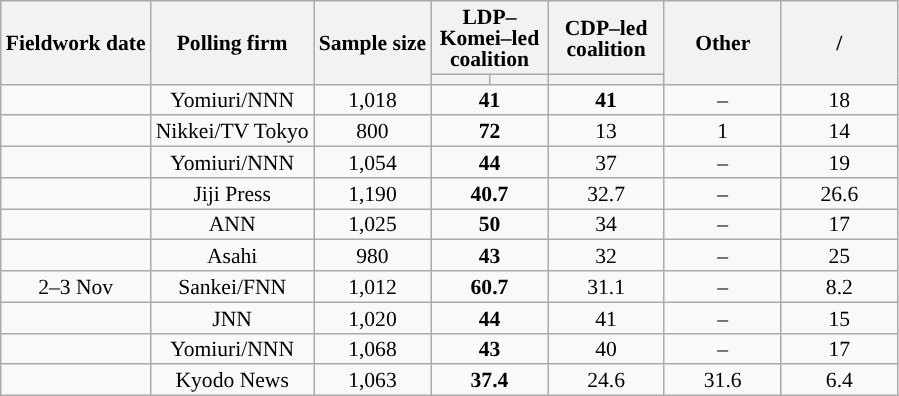<table class="wikitable mw-datatable sortable" style="text-align:center;font-size:90%;line-height:14px;">
<tr style="height:38px;">
<th rowspan="2">Fieldwork date</th>
<th rowspan="2">Polling firm</th>
<th class="unsortable" rowspan="2">Sample size</th>
<th class="unsortable" width="71px" colspan="2">LDP–Komei–led coalition</th>
<th class="unsortable" width="71px">CDP–led coalition</th>
<th class="unsortable" width="71px" rowspan="2">Other</th>
<th class="unsortable" width="71px" rowspan="2">/<br></th>
</tr>
<tr>
<th data-sort-type="number" style="background:"></th>
<th data-sort-type="number" style="background:"></th>
<th data-sort-type="number" style="background:"></th>
</tr>
<tr>
<td></td>
<td>Yomiuri/NNN</td>
<td>1,018</td>
<td colspan="2"  ><strong>41</strong></td>
<td><strong>41</strong></td>
<td>–</td>
<td>18</td>
</tr>
<tr>
<td></td>
<td>Nikkei/TV Tokyo</td>
<td>800</td>
<td colspan="2" ><strong>72</strong></td>
<td>13</td>
<td>1</td>
<td>14</td>
</tr>
<tr>
<td></td>
<td>Yomiuri/NNN</td>
<td>1,054</td>
<td colspan="2" ><strong>44</strong></td>
<td>37</td>
<td>–</td>
<td>19</td>
</tr>
<tr>
<td></td>
<td>Jiji Press</td>
<td>1,190</td>
<td colspan="2" ><strong>40.7</strong></td>
<td>32.7</td>
<td>–</td>
<td>26.6</td>
</tr>
<tr>
<td></td>
<td>ANN</td>
<td>1,025</td>
<td colspan="2" ><strong>50</strong></td>
<td>34</td>
<td>–</td>
<td>17</td>
</tr>
<tr>
<td></td>
<td>Asahi</td>
<td>980</td>
<td colspan="2" ><strong>43</strong></td>
<td>32</td>
<td>–</td>
<td>25</td>
</tr>
<tr>
<td>2–3 Nov</td>
<td>Sankei/FNN</td>
<td>1,012</td>
<td colspan="2" ><strong>60.7</strong></td>
<td>31.1</td>
<td>–</td>
<td>8.2</td>
</tr>
<tr>
<td></td>
<td>JNN</td>
<td>1,020</td>
<td colspan="2" ><strong>44</strong></td>
<td>41</td>
<td>–</td>
<td>15</td>
</tr>
<tr>
<td></td>
<td>Yomiuri/NNN</td>
<td>1,068</td>
<td colspan="2" ><strong>43</strong></td>
<td>40</td>
<td>–</td>
<td>17</td>
</tr>
<tr>
<td></td>
<td>Kyodo News</td>
<td>1,063</td>
<td colspan="2" ><strong>37.4</strong></td>
<td>24.6</td>
<td>31.6</td>
<td>6.4</td>
</tr>
</table>
